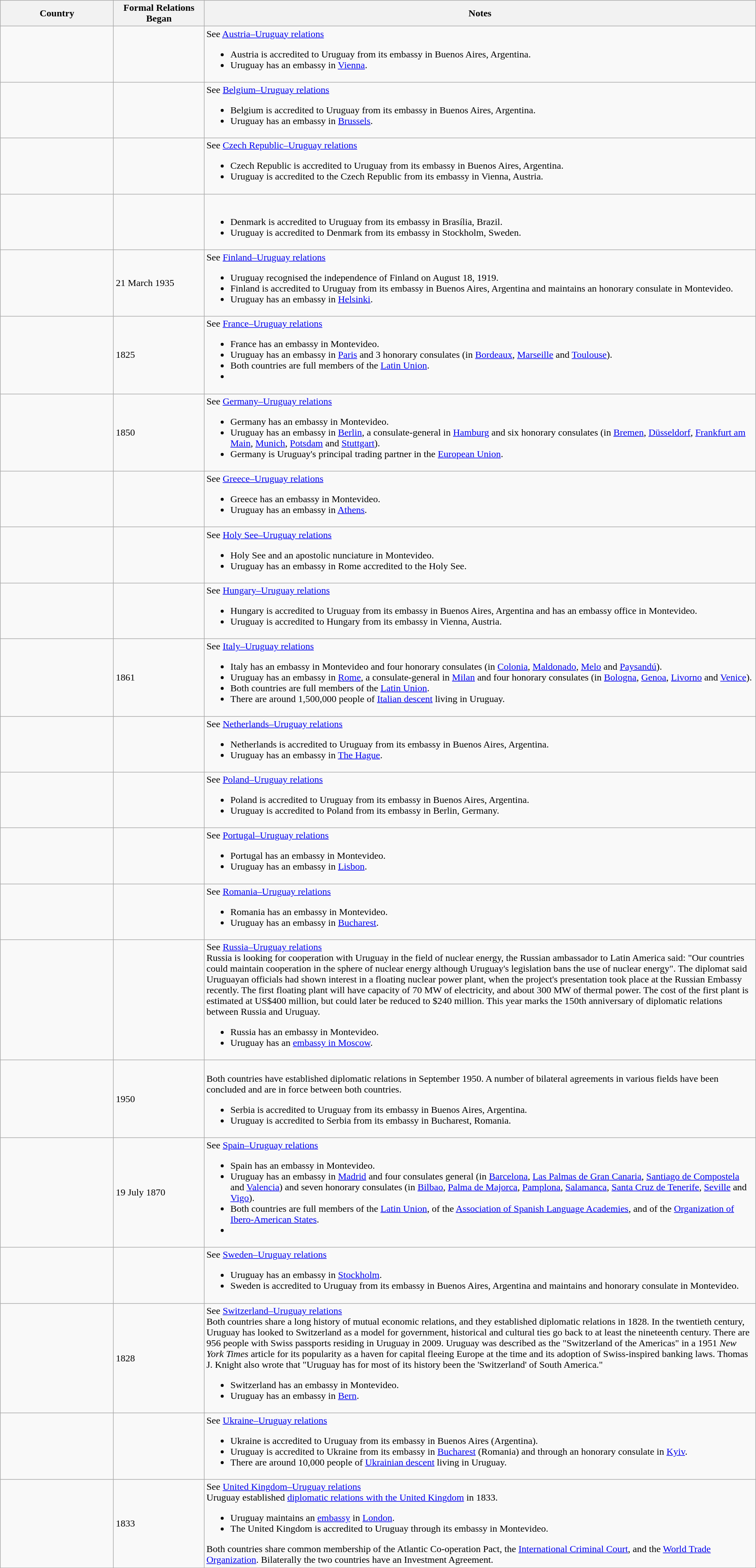<table class="wikitable sortable" border="1" style="width:100%; margin:auto;">
<tr>
<th width="15%">Country</th>
<th width="12%">Formal Relations Began</th>
<th>Notes</th>
</tr>
<tr -valign="top">
<td></td>
<td></td>
<td>See <a href='#'>Austria–Uruguay relations</a><br><ul><li>Austria is accredited to Uruguay from its embassy in Buenos Aires, Argentina.</li><li>Uruguay has an embassy in <a href='#'>Vienna</a>.</li></ul></td>
</tr>
<tr -valign="top">
<td></td>
<td></td>
<td>See <a href='#'>Belgium–Uruguay relations</a><br><ul><li>Belgium is accredited to Uruguay from its embassy in Buenos Aires, Argentina.</li><li>Uruguay has an embassy in <a href='#'>Brussels</a>.</li></ul></td>
</tr>
<tr -valign="top">
<td></td>
<td></td>
<td>See <a href='#'>Czech Republic–Uruguay relations</a><br><ul><li>Czech Republic is accredited to Uruguay from its embassy in Buenos Aires, Argentina.</li><li>Uruguay is accredited to the Czech Republic from its embassy in Vienna, Austria.</li></ul></td>
</tr>
<tr -valign="top">
<td></td>
<td></td>
<td><br><ul><li>Denmark is accredited to Uruguay from its embassy in Brasília, Brazil.</li><li>Uruguay is accredited to Denmark from its embassy in Stockholm, Sweden.</li></ul></td>
</tr>
<tr -valign="top">
<td></td>
<td> 21 March 1935</td>
<td>See <a href='#'>Finland–Uruguay relations</a><br><ul><li>Uruguay recognised the independence of Finland on August 18, 1919.</li><li>Finland is accredited to Uruguay from its embassy in Buenos Aires, Argentina and maintains an honorary consulate in Montevideo.</li><li>Uruguay has an embassy in <a href='#'>Helsinki</a>.</li></ul></td>
</tr>
<tr -valign="top">
<td></td>
<td>1825</td>
<td>See <a href='#'>France–Uruguay relations</a><br><ul><li>France has an embassy in Montevideo.</li><li>Uruguay has an embassy in <a href='#'>Paris</a> and 3 honorary consulates (in <a href='#'>Bordeaux</a>, <a href='#'>Marseille</a> and <a href='#'>Toulouse</a>).</li><li>Both countries are full members of the <a href='#'>Latin Union</a>.</li><li> </li></ul></td>
</tr>
<tr -valign="top">
<td></td>
<td>1850</td>
<td>See <a href='#'>Germany–Uruguay relations</a><br><ul><li>Germany has an embassy in Montevideo.</li><li>Uruguay has an embassy in <a href='#'>Berlin</a>, a consulate-general in <a href='#'>Hamburg</a> and six honorary consulates (in <a href='#'>Bremen</a>, <a href='#'>Düsseldorf</a>, <a href='#'>Frankfurt am Main</a>, <a href='#'>Munich</a>, <a href='#'>Potsdam</a> and <a href='#'>Stuttgart</a>).</li><li>Germany is Uruguay's principal trading partner in the <a href='#'>European Union</a>.</li></ul></td>
</tr>
<tr -valign="top">
<td></td>
<td></td>
<td>See <a href='#'>Greece–Uruguay relations</a><br><ul><li>Greece has an embassy in Montevideo.</li><li>Uruguay has an embassy in <a href='#'>Athens</a>.</li></ul></td>
</tr>
<tr -valign="top">
<td></td>
<td></td>
<td>See <a href='#'>Holy See–Uruguay relations</a><br><ul><li>Holy See and an apostolic nunciature in Montevideo.</li><li>Uruguay has an embassy in Rome accredited to the Holy See.</li></ul></td>
</tr>
<tr -valign="top">
<td></td>
<td></td>
<td>See <a href='#'>Hungary–Uruguay relations</a><br><ul><li>Hungary is accredited to Uruguay from its embassy in Buenos Aires, Argentina and has an embassy office in Montevideo.</li><li>Uruguay is accredited to Hungary from its embassy in Vienna, Austria.</li></ul></td>
</tr>
<tr -valign="top">
<td></td>
<td>1861</td>
<td>See <a href='#'>Italy–Uruguay relations</a><br><ul><li>Italy has an embassy in Montevideo and four honorary consulates (in <a href='#'>Colonia</a>, <a href='#'>Maldonado</a>, <a href='#'>Melo</a> and <a href='#'>Paysandú</a>).</li><li>Uruguay has an embassy in <a href='#'>Rome</a>, a consulate-general in <a href='#'>Milan</a> and four honorary consulates (in <a href='#'>Bologna</a>, <a href='#'>Genoa</a>, <a href='#'>Livorno</a> and <a href='#'>Venice</a>).</li><li>Both countries are full members of the <a href='#'>Latin Union</a>.</li><li>There are around 1,500,000 people of <a href='#'>Italian descent</a> living in Uruguay.</li></ul></td>
</tr>
<tr -valign="top">
<td></td>
<td></td>
<td>See <a href='#'>Netherlands–Uruguay relations</a><br><ul><li>Netherlands is accredited to Uruguay from its embassy in Buenos Aires, Argentina.</li><li>Uruguay has an embassy in <a href='#'>The Hague</a>.</li></ul></td>
</tr>
<tr -valign="top">
<td></td>
<td></td>
<td>See <a href='#'>Poland–Uruguay relations</a><br><ul><li>Poland is accredited to Uruguay from its embassy in Buenos Aires, Argentina.</li><li>Uruguay is accredited to Poland from its embassy in Berlin, Germany.</li></ul></td>
</tr>
<tr -valign="top">
<td></td>
<td></td>
<td>See <a href='#'>Portugal–Uruguay relations</a><br><ul><li>Portugal has an embassy in Montevideo.</li><li>Uruguay has an embassy in <a href='#'>Lisbon</a>.</li></ul></td>
</tr>
<tr -valign="top">
<td></td>
<td></td>
<td>See <a href='#'>Romania–Uruguay relations</a><br><ul><li>Romania has an embassy in Montevideo.</li><li>Uruguay has an embassy in <a href='#'>Bucharest</a>.</li></ul></td>
</tr>
<tr -valign="top">
<td></td>
<td></td>
<td>See <a href='#'>Russia–Uruguay relations</a><br>Russia is looking for cooperation with Uruguay in the field of nuclear energy, the Russian ambassador to Latin America said: "Our countries could maintain cooperation in the sphere of nuclear energy although Uruguay's legislation bans the use of nuclear energy". The diplomat said Uruguayan officials had shown interest in a floating nuclear power plant, when the project's presentation took place at the Russian Embassy recently. The first floating plant will have capacity of 70 MW of electricity, and about 300 MW of thermal power. The cost of the first plant is estimated at US$400 million, but could later be reduced to $240 million. This year marks the 150th anniversary of diplomatic relations between Russia and Uruguay.<ul><li>Russia has an embassy in Montevideo.</li><li>Uruguay has an <a href='#'>embassy in Moscow</a>.</li></ul></td>
</tr>
<tr -valign="top">
<td></td>
<td>1950</td>
<td><br>Both countries have established diplomatic relations in September 1950. A number of bilateral agreements in various fields have been concluded and are in force between both countries.<ul><li>Serbia is accredited to Uruguay from its embassy in Buenos Aires, Argentina.</li><li>Uruguay is accredited to Serbia from its embassy in Bucharest, Romania.</li></ul></td>
</tr>
<tr -valign="top">
<td></td>
<td>19 July 1870</td>
<td>See <a href='#'>Spain–Uruguay relations</a><br><ul><li>Spain has an embassy in Montevideo.</li><li>Uruguay has an embassy in <a href='#'>Madrid</a> and four consulates general (in <a href='#'>Barcelona</a>, <a href='#'>Las Palmas de Gran Canaria</a>, <a href='#'>Santiago de Compostela</a> and <a href='#'>Valencia</a>) and seven honorary consulates (in <a href='#'>Bilbao</a>, <a href='#'>Palma de Majorca</a>, <a href='#'>Pamplona</a>, <a href='#'>Salamanca</a>, <a href='#'>Santa Cruz de Tenerife</a>, <a href='#'>Seville</a> and <a href='#'>Vigo</a>).</li><li>Both countries are full members of the <a href='#'>Latin Union</a>, of the <a href='#'>Association of Spanish Language Academies</a>, and of the <a href='#'>Organization of Ibero-American States</a>.</li><li></li></ul></td>
</tr>
<tr -valign="top">
<td></td>
<td></td>
<td>See <a href='#'>Sweden–Uruguay relations</a><br><ul><li>Uruguay has an embassy in <a href='#'>Stockholm</a>.</li><li>Sweden is accredited to Uruguay from its embassy in Buenos Aires, Argentina and maintains and honorary consulate in Montevideo.</li></ul></td>
</tr>
<tr -valign="top">
<td></td>
<td>1828</td>
<td>See <a href='#'>Switzerland–Uruguay relations</a><br>Both countries share a long history of mutual economic relations, and they established diplomatic relations in 1828. In the twentieth century, Uruguay has looked to Switzerland as a model for government, historical and cultural ties go back to at least the nineteenth century. There are 956 people with Swiss passports residing in Uruguay in 2009. Uruguay was described as the "Switzerland of the Americas" in a 1951 <em>New York Times</em> article for its popularity as a haven for capital fleeing Europe at the time and its adoption of Swiss-inspired banking laws. Thomas J. Knight also wrote that "Uruguay has for most of its history been the 'Switzerland' of South America."<ul><li>Switzerland has an embassy in Montevideo.</li><li>Uruguay has an embassy in <a href='#'>Bern</a>.</li></ul></td>
</tr>
<tr -valign="top">
<td></td>
<td></td>
<td>See <a href='#'>Ukraine–Uruguay relations</a><br><ul><li>Ukraine is accredited to Uruguay from its embassy in Buenos Aires (Argentina).</li><li>Uruguay is accredited to Ukraine from its embassy in <a href='#'>Bucharest</a> (Romania) and through an honorary consulate in <a href='#'>Kyiv</a>.</li><li>There are around 10,000 people of <a href='#'>Ukrainian descent</a> living in Uruguay.</li></ul></td>
</tr>
<tr -valign="top">
<td></td>
<td>1833</td>
<td>See <a href='#'>United Kingdom–Uruguay relations</a><br>Uruguay established <a href='#'>diplomatic relations with the United Kingdom</a> in 1833.<ul><li>Uruguay maintains an <a href='#'>embassy</a> in <a href='#'>London</a>.</li><li>The United Kingdom is accredited to Uruguay through its embassy in Montevideo.</li></ul>Both countries share common membership of the Atlantic Co-operation Pact, the <a href='#'>International Criminal Court</a>, and the <a href='#'>World Trade Organization</a>. Bilaterally the two countries have an Investment Agreement.</td>
</tr>
</table>
